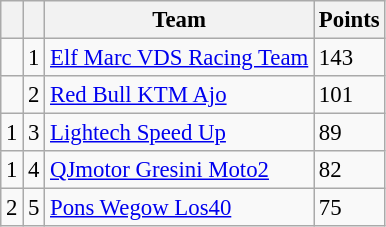<table class="wikitable" style="font-size: 95%;">
<tr>
<th></th>
<th></th>
<th>Team</th>
<th>Points</th>
</tr>
<tr>
<td></td>
<td align=center>1</td>
<td> <a href='#'>Elf Marc VDS Racing Team</a></td>
<td align=left>143</td>
</tr>
<tr>
<td></td>
<td align=center>2</td>
<td> <a href='#'>Red Bull KTM Ajo</a></td>
<td align=left>101</td>
</tr>
<tr>
<td> 1</td>
<td align=center>3</td>
<td> <a href='#'>Lightech Speed Up</a></td>
<td align=left>89</td>
</tr>
<tr>
<td> 1</td>
<td align=center>4</td>
<td> <a href='#'>QJmotor Gresini Moto2</a></td>
<td align=left>82</td>
</tr>
<tr>
<td> 2</td>
<td align=center>5</td>
<td> <a href='#'>Pons Wegow Los40</a></td>
<td align=left>75</td>
</tr>
</table>
